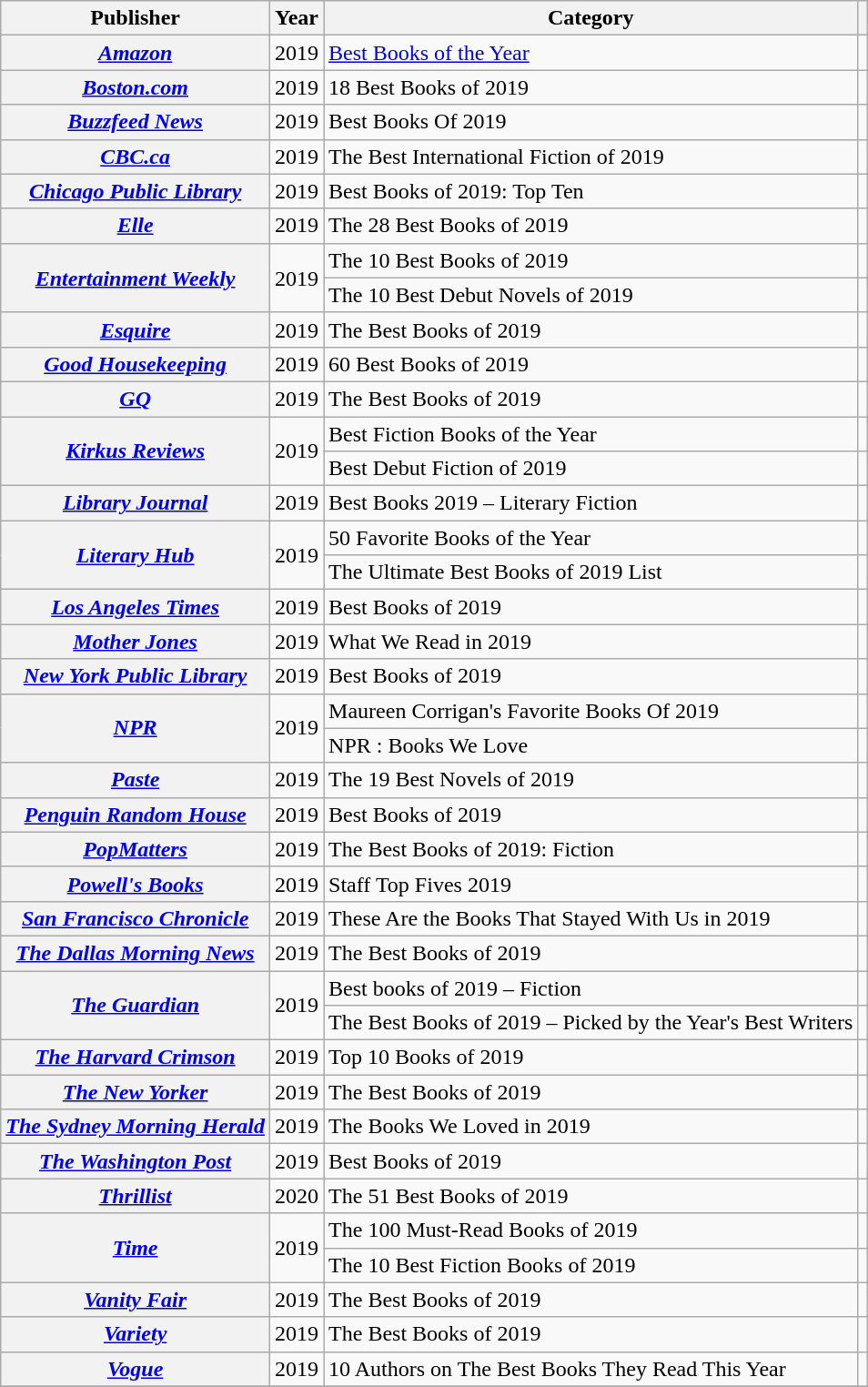<table class="wikitable sortable plainrowheaders">
<tr>
<th scope="col">Publisher</th>
<th scope="col">Year</th>
<th scope="col">Category</th>
<th scope="col" class="unsortable"></th>
</tr>
<tr>
<th scope="row"><em><a href='#'>Amazon</a></em></th>
<td style="text-align:center;">2019</td>
<td><a href='#'>Best Books of the Year</a></td>
<td style="text-align:center;"></td>
</tr>
<tr>
<th scope="row"><em><a href='#'>Boston.com</a></em></th>
<td style="text-align:center;">2019</td>
<td>18 Best Books of 2019</td>
<td style="text-align:center;"></td>
</tr>
<tr>
<th scope="row"><em><a href='#'>Buzzfeed News</a></em></th>
<td style="text-align:center;">2019</td>
<td>Best Books Of 2019</td>
<td style="text-align:center;"></td>
</tr>
<tr>
<th scope="row"><em><a href='#'>CBC.ca</a></em></th>
<td style="text-align:center;">2019</td>
<td>The Best International Fiction of 2019</td>
<td style="text-align:center;"></td>
</tr>
<tr>
<th scope="row"><em><a href='#'>Chicago Public Library</a></em></th>
<td style="text-align:center;">2019</td>
<td>Best Books of 2019: Top Ten</td>
<td style="text-align:center;"></td>
</tr>
<tr>
<th scope="row"><em><a href='#'>Elle</a></em></th>
<td style="text-align:center;">2019</td>
<td>The 28 Best Books of 2019</td>
<td style="text-align:center;"></td>
</tr>
<tr>
<th scope="row" rowspan="2"><em><a href='#'>Entertainment Weekly</a></em></th>
<td style="text-align:center;"rowspan="2">2019</td>
<td>The 10 Best Books of 2019</td>
<td style="text-align:center;"></td>
</tr>
<tr>
<td>The 10 Best Debut Novels of 2019</td>
<td style="text-align:center;"></td>
</tr>
<tr>
<th scope="row"><em><a href='#'>Esquire</a></em></th>
<td style="text-align:center;">2019</td>
<td>The Best Books of 2019</td>
<td style="text-align:center;"></td>
</tr>
<tr>
<th scope="row"><em><a href='#'>Good Housekeeping</a></em></th>
<td style="text-align:center;">2019</td>
<td>60 Best Books of 2019</td>
<td style="text-align:center;"></td>
</tr>
<tr>
<th scope="row"><em><a href='#'>GQ</a></em></th>
<td style="text-align:center;">2019</td>
<td>The Best Books of 2019</td>
<td style="text-align:center;"></td>
</tr>
<tr>
<th scope="row" rowspan="2"><em><a href='#'>Kirkus Reviews</a></em></th>
<td style="text-align:center;" rowspan="2">2019</td>
<td>Best Fiction Books of the Year</td>
<td style="text-align:center;"></td>
</tr>
<tr>
<td>Best Debut Fiction of 2019</td>
<td style="text-align:center;"></td>
</tr>
<tr>
<th scope="row"><em><a href='#'>Library Journal</a></em></th>
<td style="text-align:center;">2019</td>
<td>Best Books 2019 – Literary Fiction</td>
<td style="text-align:center;"></td>
</tr>
<tr>
<th scope="row" rowspan="2"><em><a href='#'>Literary Hub</a></em></th>
<td style="text-align:center;" rowspan="2">2019</td>
<td>50 Favorite Books of the Year</td>
<td style="text-align:center;"></td>
</tr>
<tr>
<td>The Ultimate Best Books of 2019 List</td>
<td style="text-align:center;"></td>
</tr>
<tr>
<th scope="row"><em><a href='#'>Los Angeles Times</a></em></th>
<td style="text-align:center;">2019</td>
<td>Best Books of 2019</td>
<td style="text-align:center;"></td>
</tr>
<tr>
<th scope="row"><em><a href='#'>Mother Jones</a></em></th>
<td style="text-align:center;">2019</td>
<td>What We Read in 2019</td>
<td style="text-align:center;"></td>
</tr>
<tr>
<th scope="row"><em><a href='#'>New York Public Library</a></em></th>
<td style="text-align:center;">2019</td>
<td>Best Books of 2019</td>
<td style="text-align:center;"></td>
</tr>
<tr>
<th scope="row" rowspan="2"><em><a href='#'>NPR</a></em></th>
<td style="text-align:center;" rowspan="2">2019</td>
<td>Maureen Corrigan's Favorite Books Of 2019</td>
<td style="text-align:center;"></td>
</tr>
<tr>
<td>NPR : Books We Love</td>
<td style="text-align:center;"></td>
</tr>
<tr>
<th scope="row"><em><a href='#'>Paste</a></em></th>
<td style="text-align:center;">2019</td>
<td>The 19 Best Novels of 2019</td>
<td style="text-align:center;"></td>
</tr>
<tr>
<th scope="row"><em><a href='#'>Penguin Random House</a></em></th>
<td style="text-align:center;">2019</td>
<td>Best Books of 2019</td>
<td style="text-align:center;"></td>
</tr>
<tr>
<th scope="row"><em><a href='#'>PopMatters</a></em></th>
<td style="text-align:center;">2019</td>
<td>The Best Books of 2019: Fiction</td>
<td style="text-align:center;"></td>
</tr>
<tr>
<th scope="row"><em><a href='#'>Powell's Books</a></em></th>
<td style="text-align:center;">2019</td>
<td>Staff Top Fives 2019</td>
<td style="text-align:center;"></td>
</tr>
<tr>
<th scope="row"><em><a href='#'>San Francisco Chronicle</a></em></th>
<td style="text-align:center;">2019</td>
<td>These Are the Books That Stayed With Us in 2019</td>
<td style="text-align:center;"></td>
</tr>
<tr>
<th scope="row"><em><a href='#'>The Dallas Morning News</a></em></th>
<td style="text-align:center;">2019</td>
<td>The Best Books of 2019</td>
<td style="text-align:center;"></td>
</tr>
<tr>
<th scope="row" rowspan="2"><em><a href='#'>The Guardian</a></em></th>
<td style="text-align:center;" rowspan="2">2019</td>
<td>Best books of 2019 – Fiction</td>
<td style="text-align:center;"></td>
</tr>
<tr>
<td>The Best Books of 2019 – Picked by the Year's Best Writers</td>
<td style="text-align:center;"></td>
</tr>
<tr>
<th scope="row"><em><a href='#'>The Harvard Crimson</a></em></th>
<td style="text-align:center;">2019</td>
<td>Top 10 Books of 2019</td>
<td style="text-align:center;"></td>
</tr>
<tr>
<th scope="row"><em><a href='#'>The New Yorker</a></em></th>
<td style="text-align:center;">2019</td>
<td>The Best Books of 2019</td>
<td style="text-align:center;"></td>
</tr>
<tr>
<th scope="row"><em><a href='#'>The Sydney Morning Herald</a></em></th>
<td style="text-align:center;">2019</td>
<td>The Books We Loved in 2019</td>
<td style="text-align:center;"></td>
</tr>
<tr>
<th scope="row"><em><a href='#'>The Washington Post</a></em></th>
<td style="text-align:center;">2019</td>
<td>Best Books of 2019</td>
<td style="text-align:center;"></td>
</tr>
<tr>
<th scope="row"><em><a href='#'>Thrillist</a></em></th>
<td style="text-align:center;">2020</td>
<td>The 51 Best Books of 2019</td>
<td style="text-align:center;"></td>
</tr>
<tr>
<th scope="row" rowspan="2"><em><a href='#'>Time</a></em></th>
<td style="text-align:center;" rowspan="2">2019</td>
<td>The 100 Must-Read Books of 2019</td>
<td style="text-align:center;"></td>
</tr>
<tr>
<td>The 10 Best Fiction Books of 2019</td>
<td style="text-align:center;"></td>
</tr>
<tr>
<th scope="row"><em><a href='#'>Vanity Fair</a></em></th>
<td style="text-align:center;">2019</td>
<td>The Best Books of 2019</td>
<td style="text-align:center;"></td>
</tr>
<tr>
<th scope="row"><em><a href='#'>Variety</a></em></th>
<td style="text-align:center;">2019</td>
<td>The Best Books of 2019</td>
<td style="text-align:center;"></td>
</tr>
<tr>
<th scope="row"><em><a href='#'>Vogue</a></em></th>
<td style="text-align:center;">2019</td>
<td>10 Authors on The Best Books They Read This Year</td>
<td style="text-align:center;"></td>
</tr>
<tr>
</tr>
</table>
